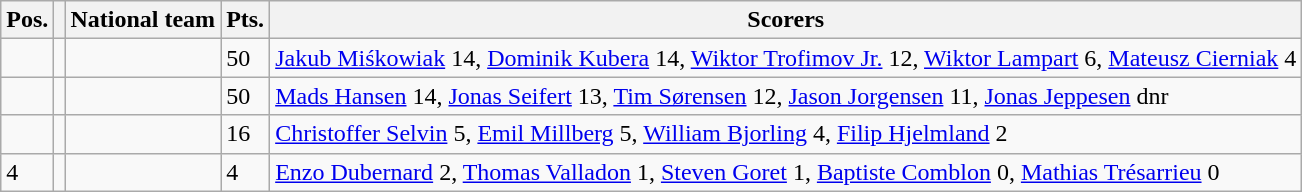<table class=wikitable>
<tr>
<th>Pos.</th>
<th></th>
<th>National team</th>
<th>Pts.</th>
<th>Scorers</th>
</tr>
<tr>
<td></td>
<td></td>
<td align=left></td>
<td>50</td>
<td><a href='#'>Jakub Miśkowiak</a> 14, <a href='#'>Dominik Kubera</a> 14, <a href='#'>Wiktor Trofimov Jr.</a> 12, <a href='#'>Wiktor Lampart</a> 6, <a href='#'>Mateusz Cierniak</a> 4</td>
</tr>
<tr>
<td></td>
<td></td>
<td align=left></td>
<td>50</td>
<td><a href='#'>Mads Hansen</a> 14, <a href='#'>Jonas Seifert</a> 13, <a href='#'>Tim Sørensen</a> 12, <a href='#'>Jason Jorgensen</a> 11, <a href='#'>Jonas Jeppesen</a> dnr</td>
</tr>
<tr>
<td></td>
<td></td>
<td align=left></td>
<td>16</td>
<td><a href='#'>Christoffer Selvin</a> 5, <a href='#'>Emil Millberg</a> 5, <a href='#'>William Bjorling</a> 4, <a href='#'>Filip Hjelmland</a> 2</td>
</tr>
<tr>
<td>4</td>
<td></td>
<td align=left></td>
<td>4</td>
<td><a href='#'>Enzo Dubernard</a> 2, <a href='#'>Thomas Valladon</a> 1, <a href='#'>Steven Goret</a> 1, <a href='#'>Baptiste Comblon</a> 0, <a href='#'>Mathias Trésarrieu</a> 0</td>
</tr>
</table>
